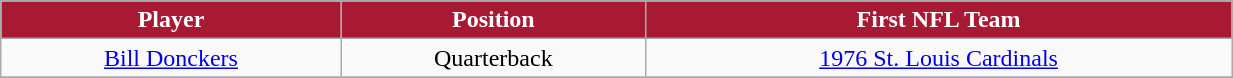<table class="wikitable" width="65%">
<tr>
<th style="background:#A81933;color:#FFFFFF;">Player</th>
<th style="background:#A81933;color:#FFFFFF;">Position</th>
<th style="background:#A81933;color:#FFFFFF;">First NFL Team</th>
</tr>
<tr align="center" bgcolor="">
<td><a href='#'>Bill Donckers</a></td>
<td>Quarterback</td>
<td><a href='#'>1976 St. Louis Cardinals</a></td>
</tr>
<tr align="center" bgcolor="">
</tr>
</table>
